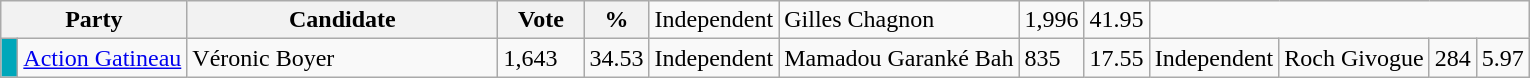<table class="wikitable">
<tr>
<th bgcolor="#DDDDFF" width="100px" colspan="2">Party</th>
<th bgcolor="#DDDDFF" width="200px">Candidate</th>
<th bgcolor="#DDDDFF" width="50px">Vote</th>
<th bgcolor="#DDDDFF" width="30px">%<br></th>
<td>Independent</td>
<td>Gilles Chagnon</td>
<td>1,996</td>
<td>41.95</td>
</tr>
<tr>
<td bgcolor=#00a7ba> </td>
<td><a href='#'>Action Gatineau</a></td>
<td>Véronic Boyer</td>
<td>1,643</td>
<td>34.53<br></td>
<td>Independent</td>
<td>Mamadou Garanké Bah</td>
<td>835</td>
<td>17.55<br></td>
<td>Independent</td>
<td>Roch Givogue</td>
<td>284</td>
<td>5.97</td>
</tr>
</table>
